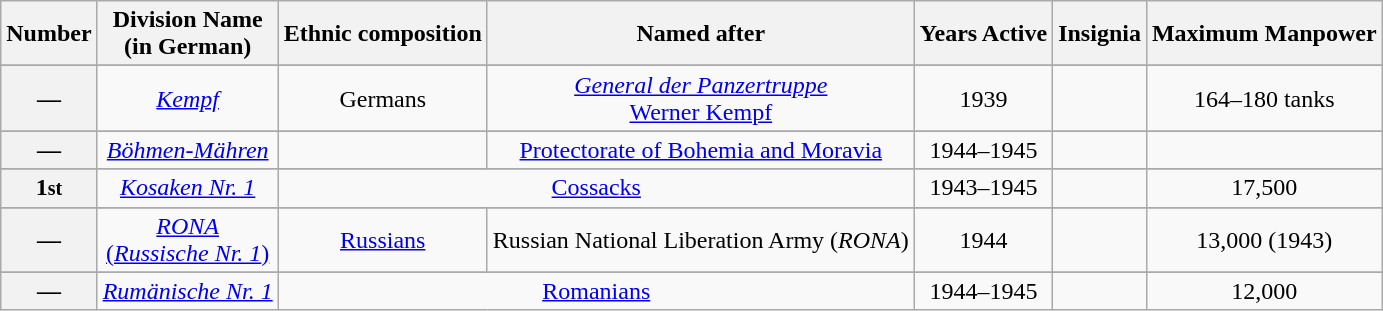<table class="wikitable">
<tr>
<th>Number</th>
<th>Division Name<br>(in German)</th>
<th>Ethnic composition</th>
<th>Named after</th>
<th>Years Active</th>
<th>Insignia</th>
<th>Maximum Manpower</th>
</tr>
<tr>
</tr>
<tr>
</tr>
<tr align="center">
<th>—<small></small></th>
<td><a href='#'><em>Kempf</em></a></td>
<td>Germans</td>
<td><em><a href='#'>General der Panzertruppe</a></em><br><a href='#'>Werner Kempf</a></td>
<td>1939</td>
<td></td>
<td>164–180 tanks</td>
</tr>
<tr>
</tr>
<tr align="center">
<th>—<small></small></th>
<td><em><a href='#'>Böhmen-Mähren</a></em></td>
<td></td>
<td><a href='#'>Protectorate of Bohemia and Moravia</a></td>
<td>1944–1945</td>
<td></td>
<td></td>
</tr>
<tr>
</tr>
<tr align="center">
<th>1<small>st</small></th>
<td><a href='#'><em>Kosaken Nr. 1</em></a></td>
<td colspan="2"><a href='#'>Cossacks</a></td>
<td>1943–1945</td>
<td></td>
<td>17,500</td>
</tr>
<tr>
</tr>
<tr align="center">
<th>—<small></small></th>
<td><a href='#'><em>RONA</em><br>(<em>Russische Nr. 1</em>)</a></td>
<td><a href='#'>Russians</a></td>
<td>Russian National Liberation Army (<em>RONA</em>)</td>
<td>1944</td>
<td></td>
<td>13,000 (1943)</td>
</tr>
<tr>
</tr>
<tr align="center">
<th>—<small></small></th>
<td><a href='#'><em>Rumänische Nr. 1</em></a></td>
<td colspan="2"><a href='#'>Romanians</a></td>
<td>1944–1945</td>
<td></td>
<td>12,000</td>
</tr>
</table>
